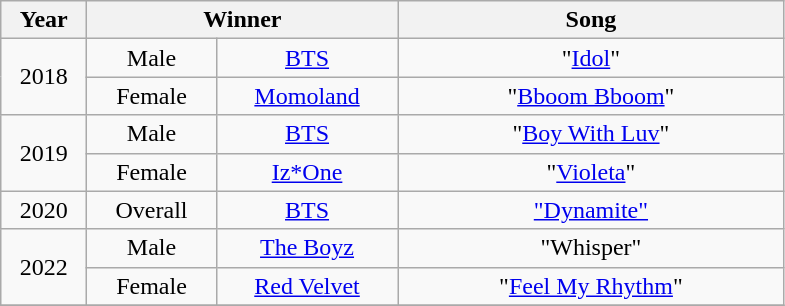<table class="wikitable" style="text-align: center">
<tr>
<th width="50">Year</th>
<th width="200" colspan="2">Winner</th>
<th width="250">Song</th>
</tr>
<tr>
<td rowspan=2>2018</td>
<td>Male</td>
<td><a href='#'>BTS</a></td>
<td>"<a href='#'>Idol</a>"</td>
</tr>
<tr>
<td>Female</td>
<td><a href='#'>Momoland</a></td>
<td>"<a href='#'>Bboom Bboom</a>"</td>
</tr>
<tr>
<td rowspan=2>2019</td>
<td>Male</td>
<td><a href='#'>BTS</a></td>
<td>"<a href='#'>Boy With Luv</a>"</td>
</tr>
<tr>
<td>Female</td>
<td><a href='#'>Iz*One</a></td>
<td>"<a href='#'>Violeta</a>"</td>
</tr>
<tr>
<td>2020</td>
<td>Overall</td>
<td><a href='#'>BTS</a></td>
<td><a href='#'>"Dynamite"</a></td>
</tr>
<tr>
<td rowspan=2>2022</td>
<td>Male</td>
<td><a href='#'>The Boyz</a></td>
<td>"Whisper"</td>
</tr>
<tr>
<td>Female</td>
<td><a href='#'>Red Velvet</a></td>
<td>"<a href='#'>Feel My Rhythm</a>"</td>
</tr>
<tr>
</tr>
</table>
